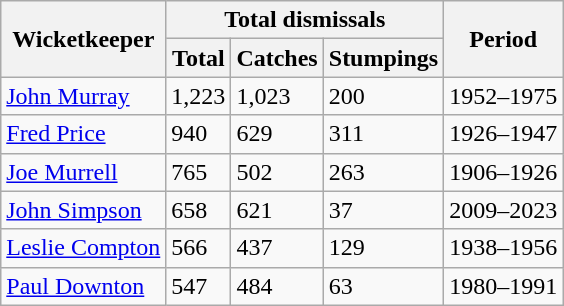<table class="wikitable col2right col3right col4right">
<tr>
<th rowspan=2>Wicketkeeper</th>
<th colspan=3>Total dismissals</th>
<th rowspan=2>Period</th>
</tr>
<tr>
<th>Total</th>
<th>Catches</th>
<th>Stumpings</th>
</tr>
<tr>
<td><a href='#'>John Murray</a></td>
<td>1,223</td>
<td>1,023</td>
<td>200</td>
<td>1952–1975</td>
</tr>
<tr>
<td><a href='#'>Fred Price</a></td>
<td>940</td>
<td>629</td>
<td>311</td>
<td>1926–1947</td>
</tr>
<tr>
<td><a href='#'>Joe Murrell</a></td>
<td>765</td>
<td>502</td>
<td>263</td>
<td>1906–1926</td>
</tr>
<tr>
<td><a href='#'>John Simpson</a></td>
<td>658</td>
<td>621</td>
<td>37</td>
<td>2009–2023</td>
</tr>
<tr>
<td><a href='#'>Leslie Compton</a></td>
<td>566</td>
<td>437</td>
<td>129</td>
<td>1938–1956</td>
</tr>
<tr>
<td><a href='#'>Paul Downton</a></td>
<td>547</td>
<td>484</td>
<td>63</td>
<td>1980–1991</td>
</tr>
</table>
